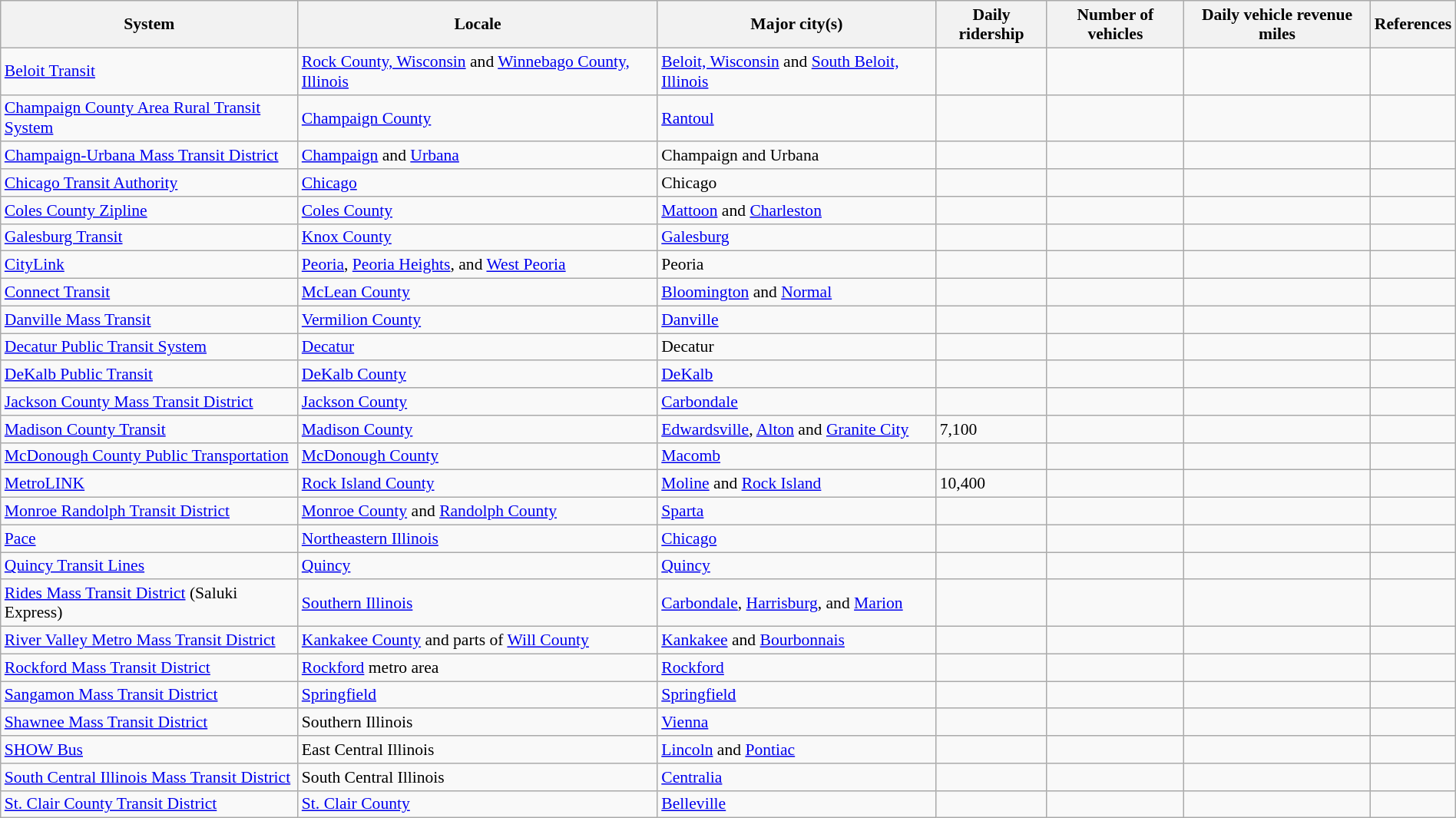<table class="wikitable sortable" style="font-size: 90%; width: 100%">
<tr>
<th>System</th>
<th>Locale</th>
<th>Major city(s)</th>
<th>Daily ridership</th>
<th>Number of vehicles</th>
<th>Daily vehicle revenue miles</th>
<th>References</th>
</tr>
<tr>
<td><a href='#'>Beloit Transit</a></td>
<td><a href='#'>Rock County, Wisconsin</a> and <a href='#'>Winnebago County, Illinois</a></td>
<td><a href='#'>Beloit, Wisconsin</a> and <a href='#'>South Beloit, Illinois</a></td>
<td></td>
<td></td>
<td></td>
<td></td>
</tr>
<tr>
<td><a href='#'>Champaign County Area Rural Transit System</a></td>
<td><a href='#'>Champaign County</a></td>
<td><a href='#'>Rantoul</a></td>
<td></td>
<td></td>
<td></td>
<td></td>
</tr>
<tr>
<td><a href='#'>Champaign-Urbana Mass Transit District</a></td>
<td><a href='#'>Champaign</a> and <a href='#'>Urbana</a></td>
<td>Champaign and Urbana</td>
<td></td>
<td></td>
<td></td>
<td></td>
</tr>
<tr>
<td><a href='#'>Chicago Transit Authority</a></td>
<td><a href='#'>Chicago</a></td>
<td>Chicago</td>
<td></td>
<td></td>
<td></td>
<td></td>
</tr>
<tr>
<td><a href='#'>Coles County Zipline</a></td>
<td><a href='#'>Coles County</a></td>
<td><a href='#'>Mattoon</a> and <a href='#'>Charleston</a></td>
<td></td>
<td></td>
<td></td>
<td></td>
</tr>
<tr>
<td><a href='#'>Galesburg Transit</a></td>
<td><a href='#'>Knox County</a></td>
<td><a href='#'>Galesburg</a></td>
<td></td>
<td></td>
<td></td>
<td></td>
</tr>
<tr>
<td><a href='#'>CityLink</a></td>
<td><a href='#'>Peoria</a>, <a href='#'>Peoria Heights</a>, and <a href='#'>West Peoria</a></td>
<td>Peoria</td>
<td></td>
<td></td>
<td></td>
<td></td>
</tr>
<tr>
<td><a href='#'>Connect Transit</a></td>
<td><a href='#'>McLean County</a></td>
<td><a href='#'>Bloomington</a> and <a href='#'>Normal</a></td>
<td></td>
<td></td>
<td></td>
<td></td>
</tr>
<tr>
<td><a href='#'>Danville Mass Transit</a></td>
<td><a href='#'>Vermilion County</a></td>
<td><a href='#'>Danville</a></td>
<td></td>
<td></td>
<td></td>
<td></td>
</tr>
<tr>
<td><a href='#'>Decatur Public Transit System</a></td>
<td><a href='#'>Decatur</a></td>
<td>Decatur</td>
<td></td>
<td></td>
<td></td>
<td></td>
</tr>
<tr>
<td><a href='#'>DeKalb Public Transit</a></td>
<td><a href='#'>DeKalb County</a></td>
<td><a href='#'>DeKalb</a></td>
<td></td>
<td></td>
<td></td>
<td></td>
</tr>
<tr>
<td><a href='#'>Jackson County Mass Transit District</a></td>
<td><a href='#'>Jackson County</a></td>
<td><a href='#'>Carbondale</a></td>
<td></td>
<td></td>
<td></td>
<td></td>
</tr>
<tr>
<td><a href='#'>Madison County Transit</a></td>
<td><a href='#'>Madison County</a></td>
<td><a href='#'>Edwardsville</a>, <a href='#'>Alton</a> and <a href='#'>Granite City</a></td>
<td>7,100</td>
<td></td>
<td></td>
<td></td>
</tr>
<tr>
<td><a href='#'>McDonough County Public Transportation</a></td>
<td><a href='#'>McDonough County</a></td>
<td><a href='#'>Macomb</a></td>
<td></td>
<td></td>
<td></td>
<td></td>
</tr>
<tr>
<td><a href='#'>MetroLINK</a></td>
<td><a href='#'>Rock Island County</a></td>
<td><a href='#'>Moline</a> and <a href='#'>Rock Island</a></td>
<td>10,400</td>
<td></td>
<td></td>
<td></td>
</tr>
<tr>
<td><a href='#'>Monroe Randolph Transit District</a></td>
<td><a href='#'>Monroe County</a> and <a href='#'>Randolph County</a></td>
<td><a href='#'>Sparta</a></td>
<td></td>
<td></td>
<td></td>
<td></td>
</tr>
<tr>
<td><a href='#'>Pace</a></td>
<td><a href='#'>Northeastern Illinois</a></td>
<td><a href='#'>Chicago</a></td>
<td></td>
<td></td>
<td></td>
<td></td>
</tr>
<tr>
<td><a href='#'>Quincy Transit Lines</a></td>
<td><a href='#'>Quincy</a></td>
<td><a href='#'>Quincy</a></td>
<td></td>
<td></td>
<td></td>
<td></td>
</tr>
<tr>
<td><a href='#'>Rides Mass Transit District</a> (Saluki Express)</td>
<td><a href='#'>Southern Illinois</a></td>
<td><a href='#'>Carbondale</a>, <a href='#'>Harrisburg</a>, and <a href='#'>Marion</a></td>
<td></td>
<td></td>
<td></td>
<td></td>
</tr>
<tr>
<td><a href='#'>River Valley Metro Mass Transit District</a></td>
<td><a href='#'>Kankakee County</a> and parts of <a href='#'>Will County</a></td>
<td><a href='#'>Kankakee</a> and <a href='#'>Bourbonnais</a></td>
<td></td>
<td></td>
<td></td>
<td></td>
</tr>
<tr>
<td><a href='#'>Rockford Mass Transit District</a></td>
<td><a href='#'>Rockford</a> metro area</td>
<td><a href='#'>Rockford</a></td>
<td></td>
<td></td>
<td></td>
<td></td>
</tr>
<tr>
<td><a href='#'>Sangamon Mass Transit District</a></td>
<td><a href='#'>Springfield</a></td>
<td><a href='#'>Springfield</a></td>
<td></td>
<td></td>
<td></td>
<td></td>
</tr>
<tr>
<td><a href='#'>Shawnee Mass Transit District</a></td>
<td>Southern Illinois</td>
<td><a href='#'>Vienna</a></td>
<td></td>
<td></td>
<td></td>
<td></td>
</tr>
<tr>
<td><a href='#'>SHOW Bus</a></td>
<td>East Central Illinois</td>
<td><a href='#'>Lincoln</a> and <a href='#'>Pontiac</a></td>
<td></td>
<td></td>
<td></td>
<td></td>
</tr>
<tr>
<td><a href='#'>South Central Illinois Mass Transit District</a></td>
<td>South Central Illinois</td>
<td><a href='#'>Centralia</a></td>
<td></td>
<td></td>
<td></td>
<td></td>
</tr>
<tr>
<td><a href='#'>St. Clair County Transit District</a></td>
<td><a href='#'>St. Clair County</a></td>
<td><a href='#'>Belleville</a></td>
<td></td>
<td></td>
<td></td>
<td></td>
</tr>
</table>
